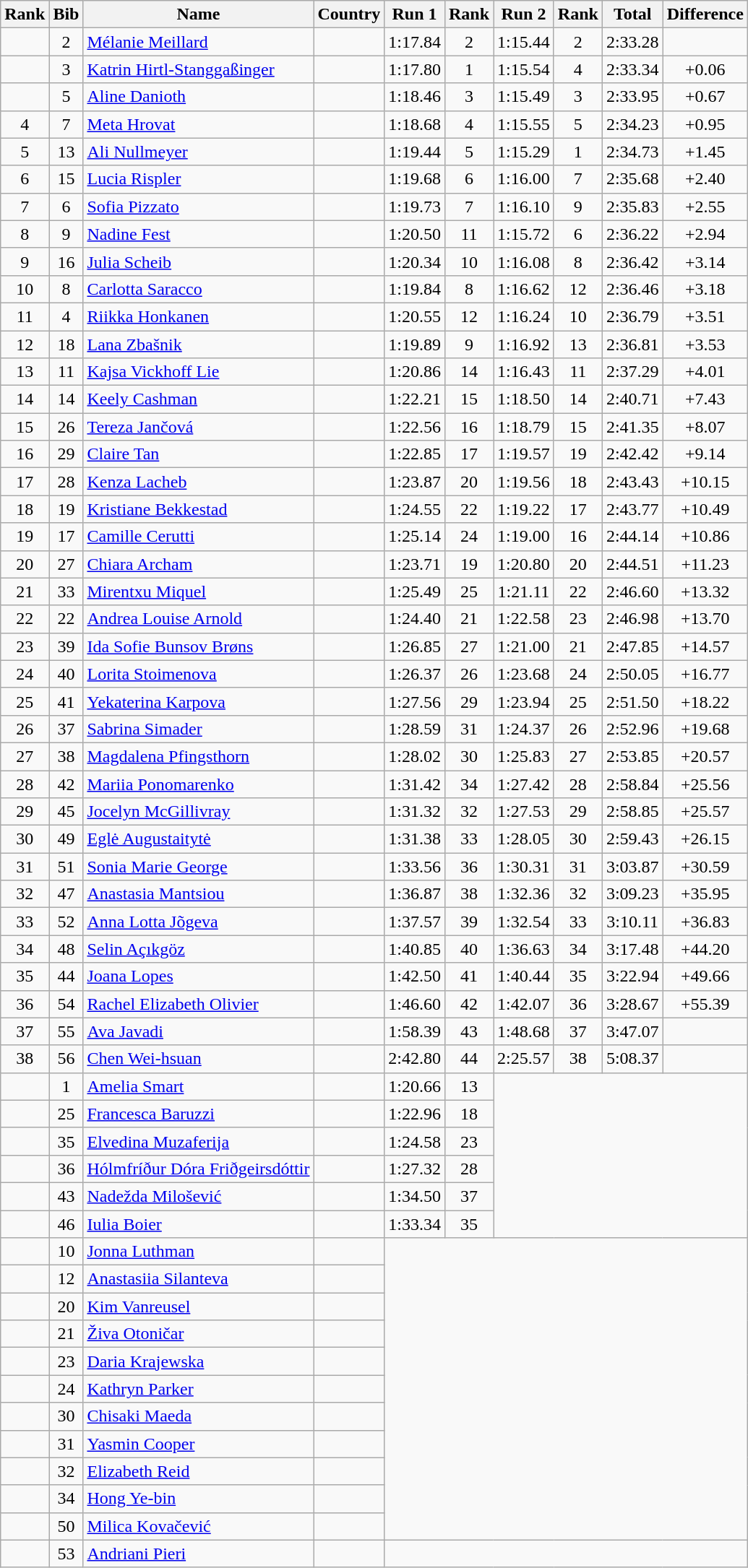<table class="wikitable sortable" style="text-align:center">
<tr>
<th>Rank</th>
<th>Bib</th>
<th>Name</th>
<th>Country</th>
<th>Run 1</th>
<th>Rank</th>
<th>Run 2</th>
<th>Rank</th>
<th>Total</th>
<th>Difference</th>
</tr>
<tr>
<td></td>
<td>2</td>
<td align=left><a href='#'>Mélanie Meillard</a></td>
<td align=left></td>
<td>1:17.84</td>
<td>2</td>
<td>1:15.44</td>
<td>2</td>
<td>2:33.28</td>
<td></td>
</tr>
<tr>
<td></td>
<td>3</td>
<td align=left><a href='#'>Katrin Hirtl-Stanggaßinger</a></td>
<td align=left></td>
<td>1:17.80</td>
<td>1</td>
<td>1:15.54</td>
<td>4</td>
<td>2:33.34</td>
<td>+0.06</td>
</tr>
<tr>
<td></td>
<td>5</td>
<td align=left><a href='#'>Aline Danioth</a></td>
<td align=left></td>
<td>1:18.46</td>
<td>3</td>
<td>1:15.49</td>
<td>3</td>
<td>2:33.95</td>
<td>+0.67</td>
</tr>
<tr>
<td>4</td>
<td>7</td>
<td align=left><a href='#'>Meta Hrovat</a></td>
<td align=left></td>
<td>1:18.68</td>
<td>4</td>
<td>1:15.55</td>
<td>5</td>
<td>2:34.23</td>
<td>+0.95</td>
</tr>
<tr>
<td>5</td>
<td>13</td>
<td align=left><a href='#'>Ali Nullmeyer</a></td>
<td align=left></td>
<td>1:19.44</td>
<td>5</td>
<td>1:15.29</td>
<td>1</td>
<td>2:34.73</td>
<td>+1.45</td>
</tr>
<tr>
<td>6</td>
<td>15</td>
<td align=left><a href='#'>Lucia Rispler</a></td>
<td align=left></td>
<td>1:19.68</td>
<td>6</td>
<td>1:16.00</td>
<td>7</td>
<td>2:35.68</td>
<td>+2.40</td>
</tr>
<tr>
<td>7</td>
<td>6</td>
<td align=left><a href='#'>Sofia Pizzato</a></td>
<td align=left></td>
<td>1:19.73</td>
<td>7</td>
<td>1:16.10</td>
<td>9</td>
<td>2:35.83</td>
<td>+2.55</td>
</tr>
<tr>
<td>8</td>
<td>9</td>
<td align=left><a href='#'>Nadine Fest</a></td>
<td align=left></td>
<td>1:20.50</td>
<td>11</td>
<td>1:15.72</td>
<td>6</td>
<td>2:36.22</td>
<td>+2.94</td>
</tr>
<tr>
<td>9</td>
<td>16</td>
<td align=left><a href='#'>Julia Scheib</a></td>
<td align=left></td>
<td>1:20.34</td>
<td>10</td>
<td>1:16.08</td>
<td>8</td>
<td>2:36.42</td>
<td>+3.14</td>
</tr>
<tr>
<td>10</td>
<td>8</td>
<td align=left><a href='#'>Carlotta Saracco</a></td>
<td align=left></td>
<td>1:19.84</td>
<td>8</td>
<td>1:16.62</td>
<td>12</td>
<td>2:36.46</td>
<td>+3.18</td>
</tr>
<tr>
<td>11</td>
<td>4</td>
<td align=left><a href='#'>Riikka Honkanen</a></td>
<td align=left></td>
<td>1:20.55</td>
<td>12</td>
<td>1:16.24</td>
<td>10</td>
<td>2:36.79</td>
<td>+3.51</td>
</tr>
<tr>
<td>12</td>
<td>18</td>
<td align=left><a href='#'>Lana Zbašnik</a></td>
<td align=left></td>
<td>1:19.89</td>
<td>9</td>
<td>1:16.92</td>
<td>13</td>
<td>2:36.81</td>
<td>+3.53</td>
</tr>
<tr>
<td>13</td>
<td>11</td>
<td align=left><a href='#'>Kajsa Vickhoff Lie</a></td>
<td align=left></td>
<td>1:20.86</td>
<td>14</td>
<td>1:16.43</td>
<td>11</td>
<td>2:37.29</td>
<td>+4.01</td>
</tr>
<tr>
<td>14</td>
<td>14</td>
<td align=left><a href='#'>Keely Cashman</a></td>
<td align=left></td>
<td>1:22.21</td>
<td>15</td>
<td>1:18.50</td>
<td>14</td>
<td>2:40.71</td>
<td>+7.43</td>
</tr>
<tr>
<td>15</td>
<td>26</td>
<td align=left><a href='#'>Tereza Jančová</a></td>
<td align=left></td>
<td>1:22.56</td>
<td>16</td>
<td>1:18.79</td>
<td>15</td>
<td>2:41.35</td>
<td>+8.07</td>
</tr>
<tr>
<td>16</td>
<td>29</td>
<td align=left><a href='#'>Claire Tan</a></td>
<td align=left></td>
<td>1:22.85</td>
<td>17</td>
<td>1:19.57</td>
<td>19</td>
<td>2:42.42</td>
<td>+9.14</td>
</tr>
<tr>
<td>17</td>
<td>28</td>
<td align=left><a href='#'>Kenza Lacheb</a></td>
<td align=left></td>
<td>1:23.87</td>
<td>20</td>
<td>1:19.56</td>
<td>18</td>
<td>2:43.43</td>
<td>+10.15</td>
</tr>
<tr>
<td>18</td>
<td>19</td>
<td align=left><a href='#'>Kristiane Bekkestad</a></td>
<td align=left></td>
<td>1:24.55</td>
<td>22</td>
<td>1:19.22</td>
<td>17</td>
<td>2:43.77</td>
<td>+10.49</td>
</tr>
<tr>
<td>19</td>
<td>17</td>
<td align=left><a href='#'>Camille Cerutti</a></td>
<td align=left></td>
<td>1:25.14</td>
<td>24</td>
<td>1:19.00</td>
<td>16</td>
<td>2:44.14</td>
<td>+10.86</td>
</tr>
<tr>
<td>20</td>
<td>27</td>
<td align=left><a href='#'>Chiara Archam</a></td>
<td align=left></td>
<td>1:23.71</td>
<td>19</td>
<td>1:20.80</td>
<td>20</td>
<td>2:44.51</td>
<td>+11.23</td>
</tr>
<tr>
<td>21</td>
<td>33</td>
<td align=left><a href='#'>Mirentxu Miquel</a></td>
<td align=left></td>
<td>1:25.49</td>
<td>25</td>
<td>1:21.11</td>
<td>22</td>
<td>2:46.60</td>
<td>+13.32</td>
</tr>
<tr>
<td>22</td>
<td>22</td>
<td align=left><a href='#'>Andrea Louise Arnold</a></td>
<td align=left></td>
<td>1:24.40</td>
<td>21</td>
<td>1:22.58</td>
<td>23</td>
<td>2:46.98</td>
<td>+13.70</td>
</tr>
<tr>
<td>23</td>
<td>39</td>
<td align=left><a href='#'>Ida Sofie Bunsov Brøns</a></td>
<td align=left></td>
<td>1:26.85</td>
<td>27</td>
<td>1:21.00</td>
<td>21</td>
<td>2:47.85</td>
<td>+14.57</td>
</tr>
<tr>
<td>24</td>
<td>40</td>
<td align=left><a href='#'>Lorita Stoimenova</a></td>
<td align=left></td>
<td>1:26.37</td>
<td>26</td>
<td>1:23.68</td>
<td>24</td>
<td>2:50.05</td>
<td>+16.77</td>
</tr>
<tr>
<td>25</td>
<td>41</td>
<td align=left><a href='#'>Yekaterina Karpova</a></td>
<td align=left></td>
<td>1:27.56</td>
<td>29</td>
<td>1:23.94</td>
<td>25</td>
<td>2:51.50</td>
<td>+18.22</td>
</tr>
<tr>
<td>26</td>
<td>37</td>
<td align=left><a href='#'>Sabrina Simader</a></td>
<td align=left></td>
<td>1:28.59</td>
<td>31</td>
<td>1:24.37</td>
<td>26</td>
<td>2:52.96</td>
<td>+19.68</td>
</tr>
<tr>
<td>27</td>
<td>38</td>
<td align=left><a href='#'>Magdalena Pfingsthorn</a></td>
<td align=left></td>
<td>1:28.02</td>
<td>30</td>
<td>1:25.83</td>
<td>27</td>
<td>2:53.85</td>
<td>+20.57</td>
</tr>
<tr>
<td>28</td>
<td>42</td>
<td align=left><a href='#'>Mariia Ponomarenko</a></td>
<td align=left></td>
<td>1:31.42</td>
<td>34</td>
<td>1:27.42</td>
<td>28</td>
<td>2:58.84</td>
<td>+25.56</td>
</tr>
<tr>
<td>29</td>
<td>45</td>
<td align=left><a href='#'>Jocelyn McGillivray</a></td>
<td align=left></td>
<td>1:31.32</td>
<td>32</td>
<td>1:27.53</td>
<td>29</td>
<td>2:58.85</td>
<td>+25.57</td>
</tr>
<tr>
<td>30</td>
<td>49</td>
<td align=left><a href='#'>Eglė Augustaitytė</a></td>
<td align=left></td>
<td>1:31.38</td>
<td>33</td>
<td>1:28.05</td>
<td>30</td>
<td>2:59.43</td>
<td>+26.15</td>
</tr>
<tr>
<td>31</td>
<td>51</td>
<td align=left><a href='#'>Sonia Marie George</a></td>
<td align=left></td>
<td>1:33.56</td>
<td>36</td>
<td>1:30.31</td>
<td>31</td>
<td>3:03.87</td>
<td>+30.59</td>
</tr>
<tr>
<td>32</td>
<td>47</td>
<td align=left><a href='#'>Anastasia Mantsiou</a></td>
<td align=left></td>
<td>1:36.87</td>
<td>38</td>
<td>1:32.36</td>
<td>32</td>
<td>3:09.23</td>
<td>+35.95</td>
</tr>
<tr>
<td>33</td>
<td>52</td>
<td align=left><a href='#'>Anna Lotta Jõgeva</a></td>
<td align=left></td>
<td>1:37.57</td>
<td>39</td>
<td>1:32.54</td>
<td>33</td>
<td>3:10.11</td>
<td>+36.83</td>
</tr>
<tr>
<td>34</td>
<td>48</td>
<td align=left><a href='#'>Selin Açıkgöz</a></td>
<td align=left></td>
<td>1:40.85</td>
<td>40</td>
<td>1:36.63</td>
<td>34</td>
<td>3:17.48</td>
<td>+44.20</td>
</tr>
<tr>
<td>35</td>
<td>44</td>
<td align=left><a href='#'>Joana Lopes</a></td>
<td align=left></td>
<td>1:42.50</td>
<td>41</td>
<td>1:40.44</td>
<td>35</td>
<td>3:22.94</td>
<td>+49.66</td>
</tr>
<tr>
<td>36</td>
<td>54</td>
<td align=left><a href='#'>Rachel Elizabeth Olivier</a></td>
<td align=left></td>
<td>1:46.60</td>
<td>42</td>
<td>1:42.07</td>
<td>36</td>
<td>3:28.67</td>
<td>+55.39</td>
</tr>
<tr>
<td>37</td>
<td>55</td>
<td align=left><a href='#'>Ava Javadi</a></td>
<td align=left></td>
<td>1:58.39</td>
<td>43</td>
<td>1:48.68</td>
<td>37</td>
<td>3:47.07</td>
<td></td>
</tr>
<tr>
<td>38</td>
<td>56</td>
<td align=left><a href='#'>Chen Wei-hsuan</a></td>
<td align=left></td>
<td>2:42.80</td>
<td>44</td>
<td>2:25.57</td>
<td>38</td>
<td>5:08.37</td>
<td></td>
</tr>
<tr>
<td></td>
<td>1</td>
<td align=left><a href='#'>Amelia Smart</a></td>
<td align=left></td>
<td>1:20.66</td>
<td>13</td>
<td rowspan=6 colspan=4></td>
</tr>
<tr>
<td></td>
<td>25</td>
<td align=left><a href='#'>Francesca Baruzzi</a></td>
<td align=left></td>
<td>1:22.96</td>
<td>18</td>
</tr>
<tr>
<td></td>
<td>35</td>
<td align=left><a href='#'>Elvedina Muzaferija</a></td>
<td align=left></td>
<td>1:24.58</td>
<td>23</td>
</tr>
<tr>
<td></td>
<td>36</td>
<td align=left><a href='#'>Hólmfríður Dóra Friðgeirsdóttir</a></td>
<td align=left></td>
<td>1:27.32</td>
<td>28</td>
</tr>
<tr>
<td></td>
<td>43</td>
<td align=left><a href='#'>Nadežda Milošević</a></td>
<td align=left></td>
<td>1:34.50</td>
<td>37</td>
</tr>
<tr>
<td></td>
<td>46</td>
<td align=left><a href='#'>Iulia Boier</a></td>
<td align=left></td>
<td>1:33.34</td>
<td>35</td>
</tr>
<tr>
<td></td>
<td>10</td>
<td align=left><a href='#'>Jonna Luthman</a></td>
<td align=left></td>
<td rowspan=11 colspan=6></td>
</tr>
<tr>
<td></td>
<td>12</td>
<td align=left><a href='#'>Anastasiia Silanteva</a></td>
<td align=left></td>
</tr>
<tr>
<td></td>
<td>20</td>
<td align=left><a href='#'>Kim Vanreusel</a></td>
<td align=left></td>
</tr>
<tr>
<td></td>
<td>21</td>
<td align=left><a href='#'>Živa Otoničar</a></td>
<td align=left></td>
</tr>
<tr>
<td></td>
<td>23</td>
<td align=left><a href='#'>Daria Krajewska</a></td>
<td align=left></td>
</tr>
<tr>
<td></td>
<td>24</td>
<td align=left><a href='#'>Kathryn Parker</a></td>
<td align=left></td>
</tr>
<tr>
<td></td>
<td>30</td>
<td align=left><a href='#'>Chisaki Maeda</a></td>
<td align=left></td>
</tr>
<tr>
<td></td>
<td>31</td>
<td align=left><a href='#'>Yasmin Cooper</a></td>
<td align=left></td>
</tr>
<tr>
<td></td>
<td>32</td>
<td align=left><a href='#'>Elizabeth Reid</a></td>
<td align=left></td>
</tr>
<tr>
<td></td>
<td>34</td>
<td align=left><a href='#'>Hong Ye-bin</a></td>
<td align=left></td>
</tr>
<tr>
<td></td>
<td>50</td>
<td align=left><a href='#'>Milica Kovačević</a></td>
<td align=left></td>
</tr>
<tr>
<td></td>
<td>53</td>
<td align=left><a href='#'>Andriani Pieri </a></td>
<td align=left></td>
<td colspan=6></td>
</tr>
</table>
